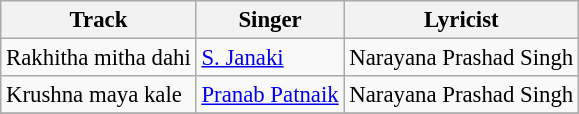<table class="wikitable" style="font-size:95%;">
<tr>
<th>Track</th>
<th>Singer</th>
<th>Lyricist</th>
</tr>
<tr>
<td>Rakhitha mitha dahi</td>
<td><a href='#'>S. Janaki</a></td>
<td>Narayana Prashad Singh</td>
</tr>
<tr>
<td>Krushna maya kale</td>
<td><a href='#'>Pranab Patnaik</a></td>
<td>Narayana Prashad Singh</td>
</tr>
<tr>
</tr>
</table>
